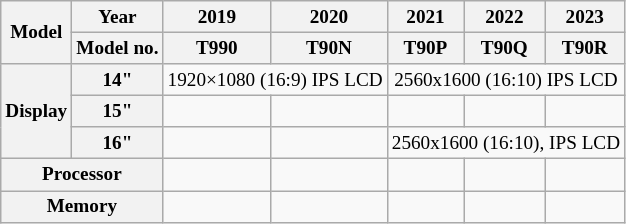<table class="wikitable" style="font-size:80%; text-align:center">
<tr>
<th rowspan="2"><strong>Model</strong></th>
<th>Year</th>
<th>2019</th>
<th>2020</th>
<th>2021</th>
<th>2022</th>
<th>2023</th>
</tr>
<tr>
<th>Model no.</th>
<th>T990</th>
<th>T90N</th>
<th>T90P</th>
<th>T90Q</th>
<th>T90R</th>
</tr>
<tr>
<th rowspan="3">Display</th>
<th>14"</th>
<td colspan="2">1920×1080 (16:9) IPS LCD</td>
<td colspan="3">2560x1600 (16:10) IPS LCD</td>
</tr>
<tr>
<th>15"</th>
<td></td>
<td></td>
<td></td>
<td></td>
<td></td>
</tr>
<tr>
<th>16"</th>
<td></td>
<td></td>
<td colspan="3">2560x1600 (16:10), IPS LCD</td>
</tr>
<tr>
<th colspan="2">Processor</th>
<td></td>
<td></td>
<td></td>
<td></td>
<td></td>
</tr>
<tr>
<th colspan="2">Memory</th>
<td></td>
<td></td>
<td></td>
<td></td>
<td></td>
</tr>
</table>
